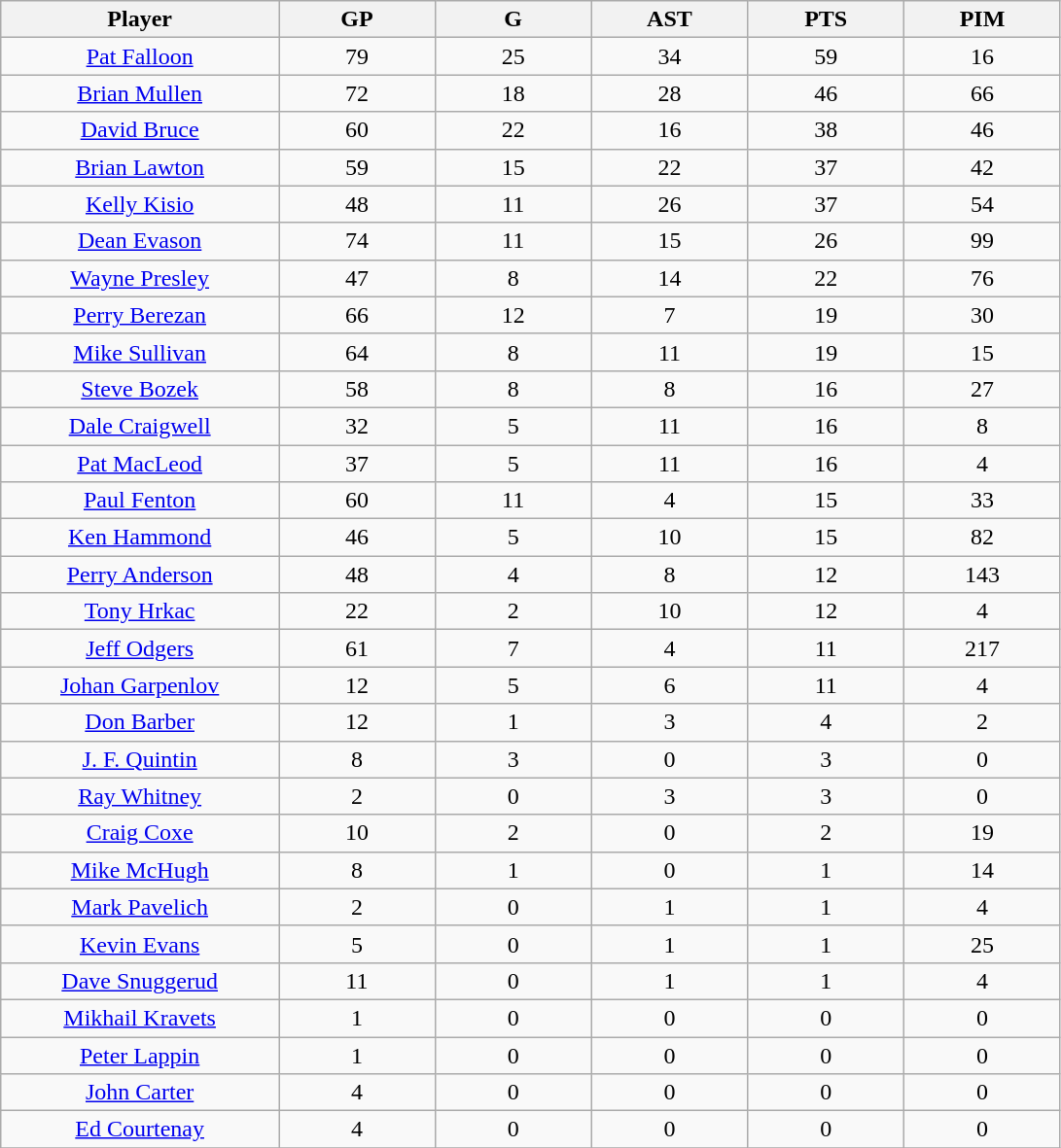<table class="wikitable sortable">
<tr>
<th bgcolor="#DDDDFF" width="16%">Player</th>
<th bgcolor="#DDDDFF" width="9%">GP</th>
<th bgcolor="#DDDDFF" width="9%">G</th>
<th bgcolor="#DDDDFF" width="9%">AST</th>
<th bgcolor="#DDDDFF" width="9%">PTS</th>
<th bgcolor="#DDDDFF" width="9%">PIM</th>
</tr>
<tr align="center">
<td><a href='#'>Pat Falloon</a></td>
<td>79</td>
<td>25</td>
<td>34</td>
<td>59</td>
<td>16</td>
</tr>
<tr align="center">
<td><a href='#'>Brian Mullen</a></td>
<td>72</td>
<td>18</td>
<td>28</td>
<td>46</td>
<td>66</td>
</tr>
<tr align="center">
<td><a href='#'>David Bruce</a></td>
<td>60</td>
<td>22</td>
<td>16</td>
<td>38</td>
<td>46</td>
</tr>
<tr align="center">
<td><a href='#'>Brian Lawton</a></td>
<td>59</td>
<td>15</td>
<td>22</td>
<td>37</td>
<td>42</td>
</tr>
<tr align="center">
<td><a href='#'>Kelly Kisio</a></td>
<td>48</td>
<td>11</td>
<td>26</td>
<td>37</td>
<td>54</td>
</tr>
<tr align="center">
<td><a href='#'>Dean Evason</a></td>
<td>74</td>
<td>11</td>
<td>15</td>
<td>26</td>
<td>99</td>
</tr>
<tr align="center">
<td><a href='#'>Wayne Presley</a></td>
<td>47</td>
<td>8</td>
<td>14</td>
<td>22</td>
<td>76</td>
</tr>
<tr align="center">
<td><a href='#'>Perry Berezan</a></td>
<td>66</td>
<td>12</td>
<td>7</td>
<td>19</td>
<td>30</td>
</tr>
<tr align="center">
<td><a href='#'>Mike Sullivan</a></td>
<td>64</td>
<td>8</td>
<td>11</td>
<td>19</td>
<td>15</td>
</tr>
<tr align="center">
<td><a href='#'>Steve Bozek</a></td>
<td>58</td>
<td>8</td>
<td>8</td>
<td>16</td>
<td>27</td>
</tr>
<tr align="center">
<td><a href='#'>Dale Craigwell</a></td>
<td>32</td>
<td>5</td>
<td>11</td>
<td>16</td>
<td>8</td>
</tr>
<tr align="center">
<td><a href='#'>Pat MacLeod</a></td>
<td>37</td>
<td>5</td>
<td>11</td>
<td>16</td>
<td>4</td>
</tr>
<tr align="center">
<td><a href='#'>Paul Fenton</a></td>
<td>60</td>
<td>11</td>
<td>4</td>
<td>15</td>
<td>33</td>
</tr>
<tr align="center">
<td><a href='#'>Ken Hammond</a></td>
<td>46</td>
<td>5</td>
<td>10</td>
<td>15</td>
<td>82</td>
</tr>
<tr align="center">
<td><a href='#'>Perry Anderson</a></td>
<td>48</td>
<td>4</td>
<td>8</td>
<td>12</td>
<td>143</td>
</tr>
<tr align="center">
<td><a href='#'>Tony Hrkac</a></td>
<td>22</td>
<td>2</td>
<td>10</td>
<td>12</td>
<td>4</td>
</tr>
<tr align="center">
<td><a href='#'>Jeff Odgers</a></td>
<td>61</td>
<td>7</td>
<td>4</td>
<td>11</td>
<td>217</td>
</tr>
<tr align="center">
<td><a href='#'>Johan Garpenlov</a></td>
<td>12</td>
<td>5</td>
<td>6</td>
<td>11</td>
<td>4</td>
</tr>
<tr align="center">
<td><a href='#'>Don Barber</a></td>
<td>12</td>
<td>1</td>
<td>3</td>
<td>4</td>
<td>2</td>
</tr>
<tr align="center">
<td><a href='#'>J. F. Quintin</a></td>
<td>8</td>
<td>3</td>
<td>0</td>
<td>3</td>
<td>0</td>
</tr>
<tr align="center">
<td><a href='#'>Ray Whitney</a></td>
<td>2</td>
<td>0</td>
<td>3</td>
<td>3</td>
<td>0</td>
</tr>
<tr align="center">
<td><a href='#'>Craig Coxe</a></td>
<td>10</td>
<td>2</td>
<td>0</td>
<td>2</td>
<td>19</td>
</tr>
<tr align="center">
<td><a href='#'>Mike McHugh</a></td>
<td>8</td>
<td>1</td>
<td>0</td>
<td>1</td>
<td>14</td>
</tr>
<tr align="center">
<td><a href='#'>Mark Pavelich</a></td>
<td>2</td>
<td>0</td>
<td>1</td>
<td>1</td>
<td>4</td>
</tr>
<tr align="center">
<td><a href='#'>Kevin Evans</a></td>
<td>5</td>
<td>0</td>
<td>1</td>
<td>1</td>
<td>25</td>
</tr>
<tr align="center">
<td><a href='#'>Dave Snuggerud</a></td>
<td>11</td>
<td>0</td>
<td>1</td>
<td>1</td>
<td>4</td>
</tr>
<tr align="center">
<td><a href='#'>Mikhail Kravets</a></td>
<td>1</td>
<td>0</td>
<td>0</td>
<td>0</td>
<td>0</td>
</tr>
<tr align="center">
<td><a href='#'>Peter Lappin</a></td>
<td>1</td>
<td>0</td>
<td>0</td>
<td>0</td>
<td>0</td>
</tr>
<tr align="center">
<td><a href='#'>John Carter</a></td>
<td>4</td>
<td>0</td>
<td>0</td>
<td>0</td>
<td>0</td>
</tr>
<tr align="center">
<td><a href='#'>Ed Courtenay</a></td>
<td>4</td>
<td>0</td>
<td>0</td>
<td>0</td>
<td>0</td>
</tr>
<tr align="center">
</tr>
</table>
